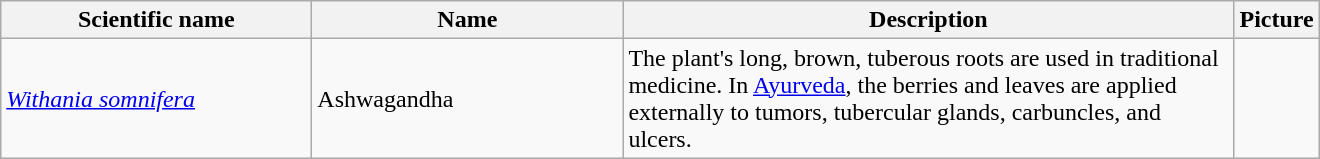<table class="wikitable sortable">
<tr>
<th width=200px>Scientific name</th>
<th width=200px>Name</th>
<th width=400px>Description</th>
<th>Picture</th>
</tr>
<tr>
<td><em><a href='#'>Withania somnifera</a></em></td>
<td>Ashwagandha</td>
<td>The plant's long, brown, tuberous roots are used in traditional medicine. In <a href='#'>Ayurveda</a>, the berries and leaves are applied externally to tumors, tubercular glands, carbuncles, and ulcers.</td>
<td></td>
</tr>
</table>
